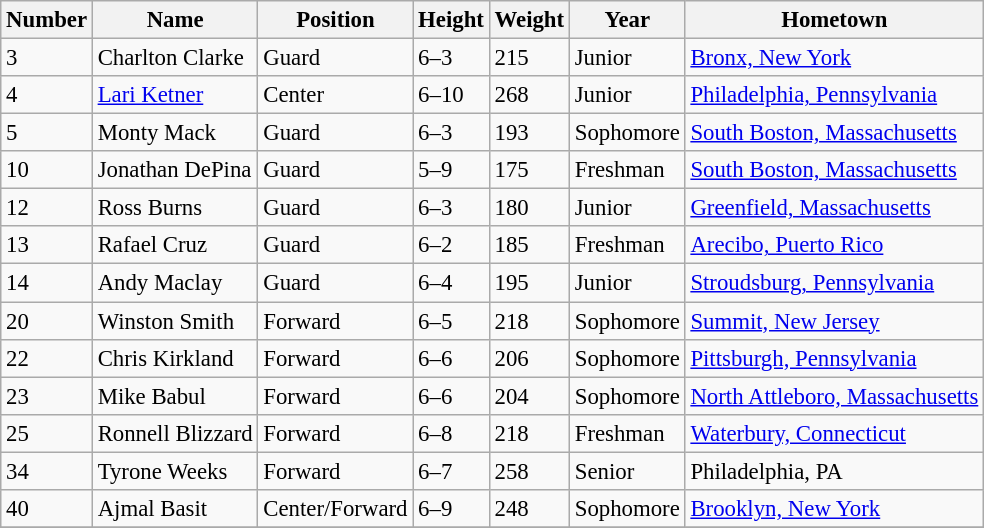<table class="wikitable" style="font-size: 95%;">
<tr>
<th>Number</th>
<th>Name</th>
<th>Position</th>
<th>Height</th>
<th>Weight</th>
<th>Year</th>
<th>Hometown</th>
</tr>
<tr>
<td>3</td>
<td>Charlton Clarke</td>
<td>Guard</td>
<td>6–3</td>
<td>215</td>
<td>Junior</td>
<td><a href='#'>Bronx, New York</a></td>
</tr>
<tr>
<td>4</td>
<td><a href='#'>Lari Ketner</a></td>
<td>Center</td>
<td>6–10</td>
<td>268</td>
<td>Junior</td>
<td><a href='#'>Philadelphia, Pennsylvania</a></td>
</tr>
<tr>
<td>5</td>
<td>Monty Mack</td>
<td>Guard</td>
<td>6–3</td>
<td>193</td>
<td>Sophomore</td>
<td><a href='#'>South Boston, Massachusetts</a></td>
</tr>
<tr>
<td>10</td>
<td>Jonathan DePina</td>
<td>Guard</td>
<td>5–9</td>
<td>175</td>
<td>Freshman</td>
<td><a href='#'>South Boston, Massachusetts</a></td>
</tr>
<tr>
<td>12</td>
<td>Ross Burns</td>
<td>Guard</td>
<td>6–3</td>
<td>180</td>
<td>Junior</td>
<td><a href='#'>Greenfield, Massachusetts</a></td>
</tr>
<tr>
<td>13</td>
<td>Rafael Cruz</td>
<td>Guard</td>
<td>6–2</td>
<td>185</td>
<td>Freshman</td>
<td><a href='#'>Arecibo, Puerto Rico</a></td>
</tr>
<tr>
<td>14</td>
<td>Andy Maclay</td>
<td>Guard</td>
<td>6–4</td>
<td>195</td>
<td>Junior</td>
<td><a href='#'>Stroudsburg, Pennsylvania</a></td>
</tr>
<tr>
<td>20</td>
<td>Winston Smith</td>
<td>Forward</td>
<td>6–5</td>
<td>218</td>
<td>Sophomore</td>
<td><a href='#'>Summit, New Jersey</a></td>
</tr>
<tr>
<td>22</td>
<td>Chris Kirkland</td>
<td>Forward</td>
<td>6–6</td>
<td>206</td>
<td>Sophomore</td>
<td><a href='#'>Pittsburgh, Pennsylvania</a></td>
</tr>
<tr>
<td>23</td>
<td>Mike Babul</td>
<td>Forward</td>
<td>6–6</td>
<td>204</td>
<td>Sophomore</td>
<td><a href='#'>North Attleboro, Massachusetts</a></td>
</tr>
<tr>
<td>25</td>
<td>Ronnell Blizzard</td>
<td>Forward</td>
<td>6–8</td>
<td>218</td>
<td>Freshman</td>
<td><a href='#'>Waterbury, Connecticut</a></td>
</tr>
<tr>
<td>34</td>
<td>Tyrone Weeks</td>
<td>Forward</td>
<td>6–7</td>
<td>258</td>
<td>Senior</td>
<td>Philadelphia, PA</td>
</tr>
<tr>
<td>40</td>
<td>Ajmal Basit</td>
<td>Center/Forward</td>
<td>6–9</td>
<td>248</td>
<td>Sophomore</td>
<td><a href='#'>Brooklyn, New York</a></td>
</tr>
<tr>
</tr>
</table>
